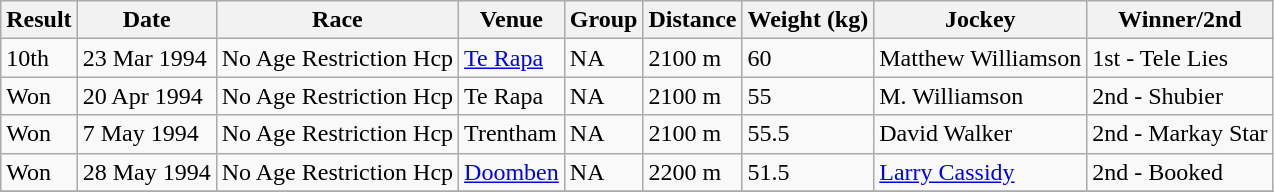<table class="wikitable">
<tr>
<th>Result</th>
<th>Date</th>
<th>Race</th>
<th>Venue</th>
<th>Group</th>
<th>Distance</th>
<th>Weight (kg)</th>
<th>Jockey</th>
<th>Winner/2nd</th>
</tr>
<tr>
<td>10th</td>
<td>23 Mar 1994</td>
<td>No Age Restriction Hcp</td>
<td><a href='#'>Te Rapa</a></td>
<td>NA</td>
<td>2100 m</td>
<td>60</td>
<td>Matthew Williamson</td>
<td>1st - Tele Lies</td>
</tr>
<tr>
<td>Won</td>
<td>20 Apr 1994</td>
<td>No Age Restriction Hcp</td>
<td>Te Rapa</td>
<td>NA</td>
<td>2100 m</td>
<td>55</td>
<td>M. Williamson</td>
<td>2nd - Shubier</td>
</tr>
<tr>
<td>Won</td>
<td>7 May 1994</td>
<td>No Age Restriction Hcp</td>
<td>Trentham</td>
<td>NA</td>
<td>2100 m</td>
<td>55.5</td>
<td>David Walker</td>
<td>2nd - Markay Star</td>
</tr>
<tr>
<td>Won</td>
<td>28 May 1994</td>
<td>No Age Restriction Hcp</td>
<td><a href='#'>Doomben</a></td>
<td>NA</td>
<td>2200 m</td>
<td>51.5</td>
<td><a href='#'>Larry Cassidy</a></td>
<td>2nd - Booked</td>
</tr>
<tr>
</tr>
</table>
